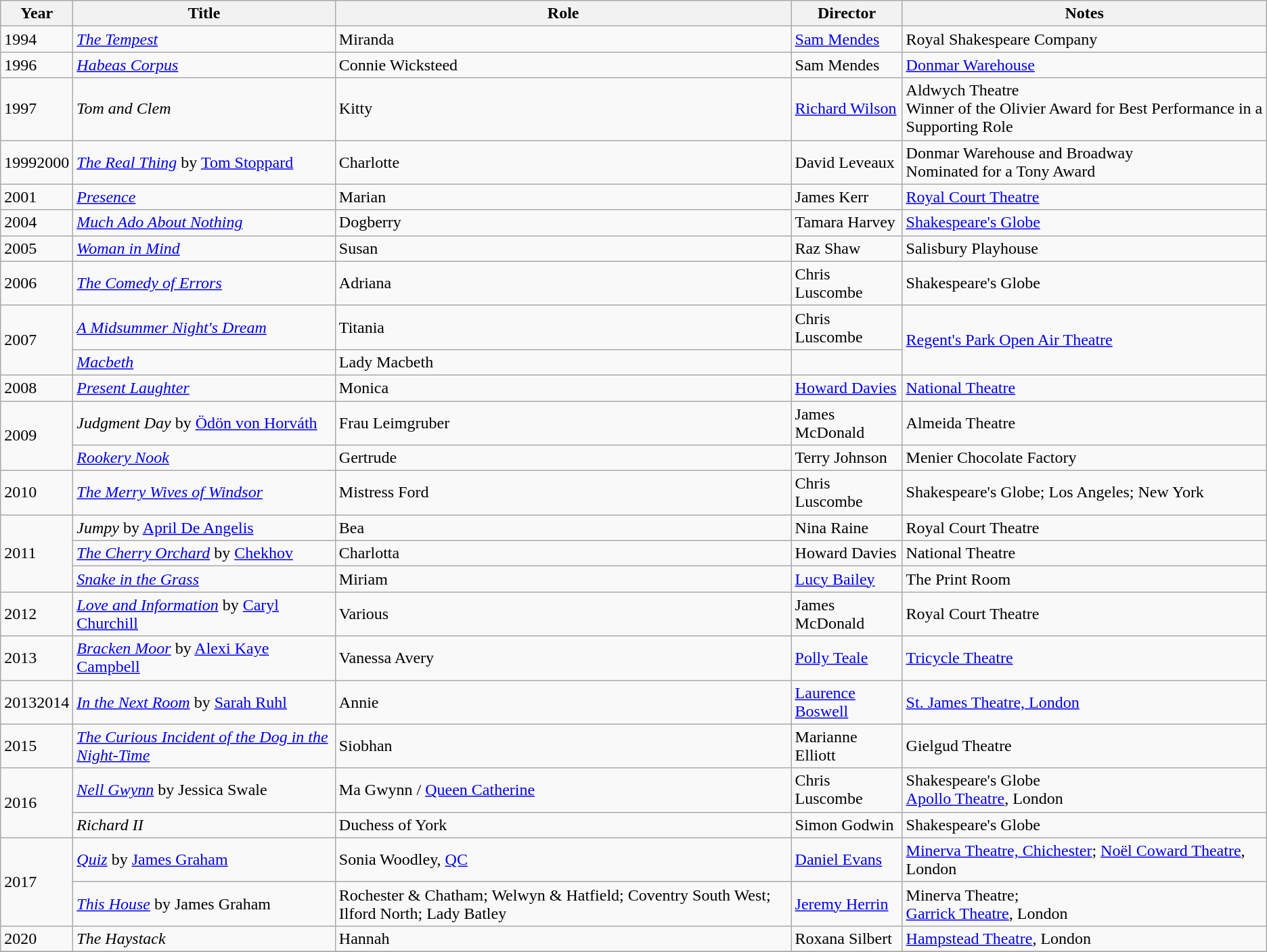<table class="wikitable">
<tr>
<th>Year</th>
<th>Title</th>
<th>Role</th>
<th>Director</th>
<th>Notes</th>
</tr>
<tr>
<td>1994</td>
<td><em><a href='#'>The Tempest</a></em></td>
<td>Miranda</td>
<td><a href='#'>Sam Mendes</a></td>
<td>Royal Shakespeare Company</td>
</tr>
<tr>
<td>1996</td>
<td><em><a href='#'>Habeas Corpus</a></em></td>
<td>Connie Wicksteed</td>
<td>Sam Mendes</td>
<td><a href='#'>Donmar Warehouse</a></td>
</tr>
<tr>
<td>1997</td>
<td><em>Tom and Clem</em></td>
<td>Kitty</td>
<td><a href='#'>Richard Wilson</a></td>
<td>Aldwych Theatre<br>Winner of the Olivier Award for Best Performance in a Supporting Role</td>
</tr>
<tr>
<td>19992000</td>
<td><em><a href='#'>The Real Thing</a></em> by <a href='#'>Tom Stoppard</a></td>
<td>Charlotte</td>
<td>David Leveaux</td>
<td>Donmar Warehouse and Broadway<br>Nominated for a Tony Award</td>
</tr>
<tr>
<td>2001</td>
<td><em><a href='#'>Presence</a></em></td>
<td>Marian</td>
<td>James Kerr</td>
<td><a href='#'>Royal Court Theatre</a></td>
</tr>
<tr>
<td>2004</td>
<td><em><a href='#'>Much Ado About Nothing</a></em></td>
<td>Dogberry</td>
<td>Tamara Harvey</td>
<td><a href='#'>Shakespeare's Globe</a></td>
</tr>
<tr>
<td>2005</td>
<td><em><a href='#'>Woman in Mind</a></em></td>
<td>Susan</td>
<td>Raz Shaw</td>
<td>Salisbury Playhouse</td>
</tr>
<tr>
<td>2006</td>
<td><em><a href='#'>The Comedy of Errors</a></em></td>
<td>Adriana</td>
<td>Chris Luscombe</td>
<td>Shakespeare's Globe</td>
</tr>
<tr>
<td rowspan="2">2007</td>
<td><em><a href='#'>A Midsummer Night's Dream</a></em></td>
<td>Titania</td>
<td>Chris Luscombe</td>
<td rowspan="2"><a href='#'>Regent's Park Open Air Theatre</a></td>
</tr>
<tr>
<td><em><a href='#'>Macbeth</a></em></td>
<td>Lady Macbeth</td>
<td></td>
</tr>
<tr>
<td>2008</td>
<td><em><a href='#'>Present Laughter</a></em></td>
<td>Monica</td>
<td><a href='#'>Howard Davies</a></td>
<td><a href='#'>National Theatre</a></td>
</tr>
<tr>
<td rowspan="2">2009</td>
<td><em>Judgment Day</em> by <a href='#'>Ödön von Horváth</a></td>
<td>Frau Leimgruber</td>
<td>James McDonald</td>
<td>Almeida Theatre</td>
</tr>
<tr>
<td><em><a href='#'>Rookery Nook</a></em></td>
<td>Gertrude</td>
<td>Terry Johnson</td>
<td>Menier Chocolate Factory</td>
</tr>
<tr>
<td>2010</td>
<td><em><a href='#'>The Merry Wives of Windsor</a></em></td>
<td>Mistress Ford</td>
<td>Chris Luscombe</td>
<td>Shakespeare's Globe; Los Angeles; New York</td>
</tr>
<tr>
<td rowspan="3">2011</td>
<td><em>Jumpy</em> by <a href='#'>April De Angelis</a></td>
<td>Bea</td>
<td>Nina Raine</td>
<td>Royal Court Theatre</td>
</tr>
<tr>
<td><em><a href='#'>The Cherry Orchard</a></em> by <a href='#'>Chekhov</a></td>
<td>Charlotta</td>
<td>Howard Davies</td>
<td>National Theatre</td>
</tr>
<tr>
<td><em><a href='#'>Snake in the Grass</a></em></td>
<td>Miriam</td>
<td><a href='#'>Lucy Bailey</a></td>
<td>The Print Room</td>
</tr>
<tr>
<td>2012</td>
<td><em><a href='#'>Love and Information</a></em> by <a href='#'>Caryl Churchill</a></td>
<td>Various</td>
<td>James McDonald</td>
<td>Royal Court Theatre</td>
</tr>
<tr>
<td>2013</td>
<td><em><a href='#'>Bracken Moor</a></em> by <a href='#'>Alexi Kaye Campbell</a></td>
<td>Vanessa Avery</td>
<td><a href='#'>Polly Teale</a></td>
<td><a href='#'>Tricycle Theatre</a></td>
</tr>
<tr>
<td>20132014</td>
<td><em><a href='#'>In the Next Room</a></em> by <a href='#'>Sarah Ruhl</a></td>
<td>Annie</td>
<td><a href='#'>Laurence Boswell</a></td>
<td><a href='#'>St. James Theatre, London</a></td>
</tr>
<tr>
<td>2015</td>
<td><em><a href='#'>The Curious Incident of the Dog in the Night-Time</a></em></td>
<td>Siobhan</td>
<td>Marianne Elliott</td>
<td>Gielgud Theatre</td>
</tr>
<tr>
<td rowspan="2">2016</td>
<td><em><a href='#'>Nell Gwynn</a></em> by Jessica Swale</td>
<td>Ma Gwynn / <a href='#'>Queen Catherine</a></td>
<td>Chris Luscombe</td>
<td>Shakespeare's Globe<br><a href='#'>Apollo Theatre</a>, London</td>
</tr>
<tr>
<td><em>Richard</em> <em>II</em></td>
<td>Duchess of York</td>
<td>Simon Godwin</td>
<td>Shakespeare's Globe</td>
</tr>
<tr>
<td rowspan="2">2017</td>
<td><em><a href='#'>Quiz</a></em> by <a href='#'>James Graham</a></td>
<td>Sonia Woodley, <a href='#'>QC</a></td>
<td><a href='#'>Daniel Evans</a></td>
<td><a href='#'>Minerva Theatre, Chichester</a>; <a href='#'>Noël Coward Theatre</a>, London</td>
</tr>
<tr>
<td><em><a href='#'>This House</a></em> by James Graham</td>
<td>Rochester & Chatham; Welwyn & Hatfield; Coventry South West; Ilford North; Lady Batley</td>
<td><a href='#'>Jeremy Herrin</a></td>
<td>Minerva Theatre;<br><a href='#'>Garrick Theatre</a>, London</td>
</tr>
<tr>
<td>2020</td>
<td><em>The Haystack</em></td>
<td>Hannah</td>
<td>Roxana Silbert</td>
<td><a href='#'>Hampstead Theatre</a>, London</td>
</tr>
<tr>
</tr>
</table>
